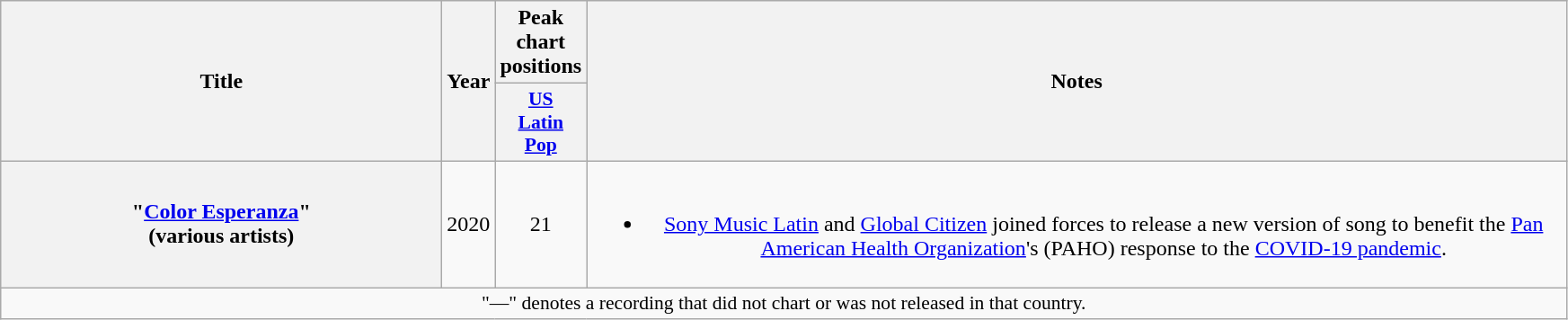<table class="wikitable plainrowheaders" style="text-align:center;">
<tr>
<th scope="col" rowspan="2" style="width:20em;">Title</th>
<th scope="col" rowspan="2" style="width:1em;">Year</th>
<th scope="col">Peak chart positions</th>
<th scope="col" rowspan="2" style="width:45em;">Notes</th>
</tr>
<tr>
<th scope="col" style="width:2.5em;font-size:90%;"><a href='#'>US<br>Latin Pop</a><br></th>
</tr>
<tr>
<th scope="row">"<a href='#'>Color Esperanza</a>"<br><span>(various artists)</span></th>
<td>2020</td>
<td>21</td>
<td><br><ul><li><a href='#'>Sony Music Latin</a> and <a href='#'>Global Citizen</a> joined forces to release a new version of song to benefit the <a href='#'>Pan American Health Organization</a>'s (PAHO) response to the <a href='#'>COVID-19 pandemic</a>.</li></ul></td>
</tr>
<tr>
<td colspan="4" style="font-size:90%">"—" denotes a recording that did not chart or was not released in that country.</td>
</tr>
</table>
